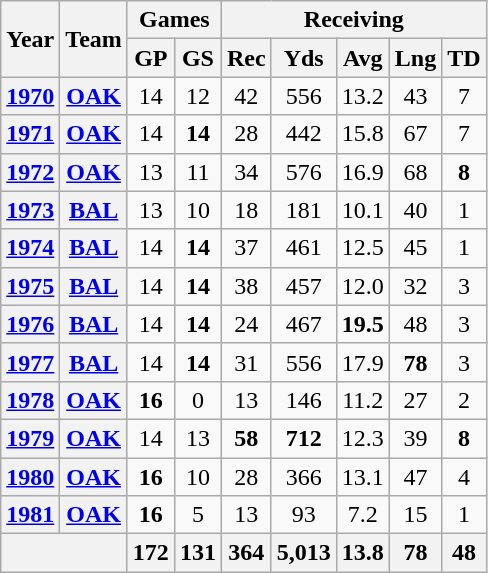<table class="wikitable" style="text-align:center">
<tr>
<th rowspan="2">Year</th>
<th rowspan="2">Team</th>
<th colspan="2">Games</th>
<th colspan="5">Receiving</th>
</tr>
<tr>
<th>GP</th>
<th>GS</th>
<th>Rec</th>
<th>Yds</th>
<th>Avg</th>
<th>Lng</th>
<th>TD</th>
</tr>
<tr>
<th><a href='#'>1970</a></th>
<th><a href='#'>OAK</a></th>
<td>14</td>
<td>12</td>
<td>42</td>
<td>556</td>
<td>13.2</td>
<td>43</td>
<td>7</td>
</tr>
<tr>
<th><a href='#'>1971</a></th>
<th><a href='#'>OAK</a></th>
<td>14</td>
<td><strong>14</strong></td>
<td>28</td>
<td>442</td>
<td>15.8</td>
<td>67</td>
<td>7</td>
</tr>
<tr>
<th><a href='#'>1972</a></th>
<th><a href='#'>OAK</a></th>
<td>13</td>
<td>11</td>
<td>34</td>
<td>576</td>
<td>16.9</td>
<td>68</td>
<td><strong>8</strong></td>
</tr>
<tr>
<th><a href='#'>1973</a></th>
<th><a href='#'>BAL</a></th>
<td>13</td>
<td>10</td>
<td>18</td>
<td>181</td>
<td>10.1</td>
<td>40</td>
<td>1</td>
</tr>
<tr>
<th><a href='#'>1974</a></th>
<th><a href='#'>BAL</a></th>
<td>14</td>
<td><strong>14</strong></td>
<td>37</td>
<td>461</td>
<td>12.5</td>
<td>45</td>
<td>1</td>
</tr>
<tr>
<th><a href='#'>1975</a></th>
<th><a href='#'>BAL</a></th>
<td>14</td>
<td><strong>14</strong></td>
<td>38</td>
<td>457</td>
<td>12.0</td>
<td>32</td>
<td>3</td>
</tr>
<tr>
<th><a href='#'>1976</a></th>
<th><a href='#'>BAL</a></th>
<td>14</td>
<td><strong>14</strong></td>
<td>24</td>
<td>467</td>
<td><strong>19.5</strong></td>
<td>48</td>
<td>3</td>
</tr>
<tr>
<th><a href='#'>1977</a></th>
<th><a href='#'>BAL</a></th>
<td>14</td>
<td><strong>14</strong></td>
<td>31</td>
<td>556</td>
<td>17.9</td>
<td><strong>78</strong></td>
<td>3</td>
</tr>
<tr>
<th><a href='#'>1978</a></th>
<th><a href='#'>OAK</a></th>
<td><strong>16</strong></td>
<td>0</td>
<td>13</td>
<td>146</td>
<td>11.2</td>
<td>27</td>
<td>2</td>
</tr>
<tr>
<th><a href='#'>1979</a></th>
<th><a href='#'>OAK</a></th>
<td>14</td>
<td>13</td>
<td><strong>58</strong></td>
<td><strong>712</strong></td>
<td>12.3</td>
<td>39</td>
<td><strong>8</strong></td>
</tr>
<tr>
<th><a href='#'>1980</a></th>
<th><a href='#'>OAK</a></th>
<td><strong>16</strong></td>
<td>10</td>
<td>28</td>
<td>366</td>
<td>13.1</td>
<td>47</td>
<td>4</td>
</tr>
<tr>
<th><a href='#'>1981</a></th>
<th><a href='#'>OAK</a></th>
<td><strong>16</strong></td>
<td>5</td>
<td>13</td>
<td>93</td>
<td>7.2</td>
<td>15</td>
<td>1</td>
</tr>
<tr>
<th colspan="2"></th>
<th>172</th>
<th>131</th>
<th>364</th>
<th>5,013</th>
<th>13.8</th>
<th>78</th>
<th>48</th>
</tr>
</table>
